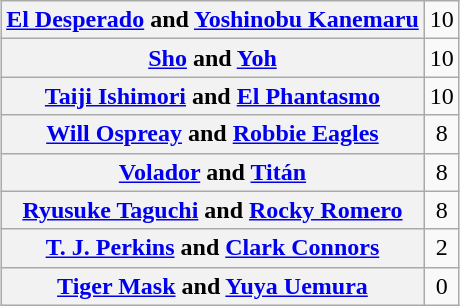<table class="wikitable" style="margin: 1em auto 1em auto;text-align:center">
<tr>
<th><a href='#'>El Desperado</a> and <a href='#'>Yoshinobu Kanemaru</a></th>
<td>10</td>
</tr>
<tr>
<th><a href='#'>Sho</a> and <a href='#'>Yoh</a></th>
<td>10</td>
</tr>
<tr>
<th><a href='#'>Taiji Ishimori</a> and <a href='#'>El Phantasmo</a></th>
<td>10</td>
</tr>
<tr>
<th><a href='#'>Will Ospreay</a> and <a href='#'>Robbie Eagles</a></th>
<td>8</td>
</tr>
<tr>
<th><a href='#'>Volador</a> and <a href='#'>Titán</a></th>
<td>8</td>
</tr>
<tr>
<th><a href='#'>Ryusuke Taguchi</a> and <a href='#'>Rocky Romero</a></th>
<td>8</td>
</tr>
<tr>
<th><a href='#'>T. J. Perkins</a> and <a href='#'>Clark Connors</a></th>
<td>2</td>
</tr>
<tr>
<th><a href='#'>Tiger Mask</a> and <a href='#'>Yuya Uemura</a></th>
<td>0</td>
</tr>
</table>
